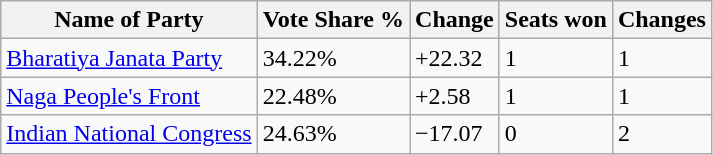<table class="wikitable sortable">
<tr>
<th>Name of Party</th>
<th>Vote Share %</th>
<th>Change</th>
<th>Seats won</th>
<th>Changes</th>
</tr>
<tr>
<td><a href='#'>Bharatiya Janata Party</a></td>
<td>34.22%</td>
<td>+22.32</td>
<td>1</td>
<td>1</td>
</tr>
<tr>
<td><a href='#'>Naga People's Front</a></td>
<td>22.48%</td>
<td>+2.58</td>
<td>1</td>
<td>1</td>
</tr>
<tr>
<td><a href='#'>Indian National Congress</a></td>
<td>24.63%</td>
<td>−17.07</td>
<td>0</td>
<td>2</td>
</tr>
</table>
